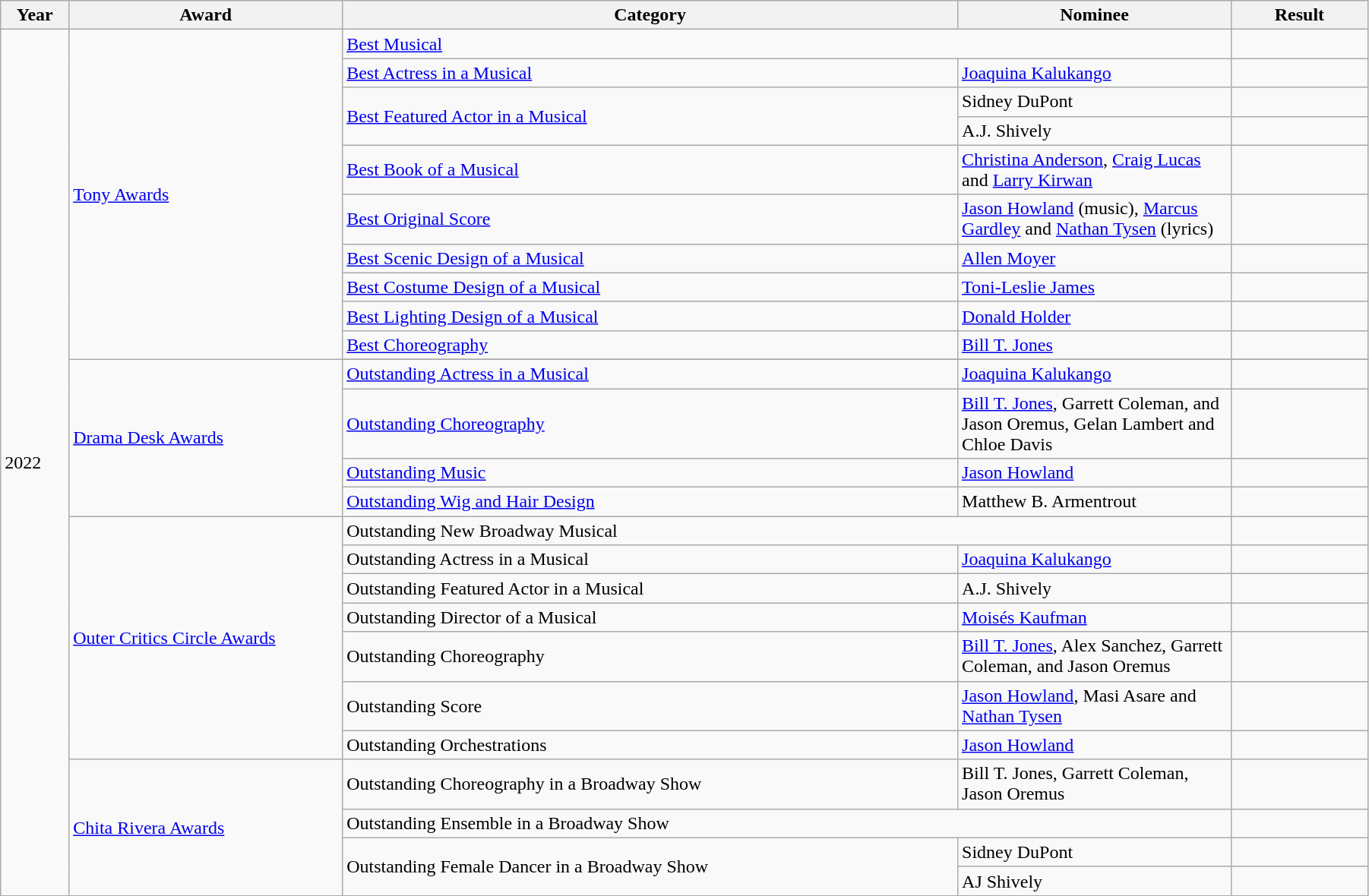<table class="wikitable" width="95%">
<tr>
<th width="5%">Year</th>
<th width="20%">Award</th>
<th width="45%">Category</th>
<th width="20%">Nominee</th>
<th width="10%">Result</th>
</tr>
<tr>
<td rowspan="26">2022</td>
<td rowspan="10"><a href='#'>Tony Awards</a></td>
<td colspan="2"><a href='#'>Best Musical</a></td>
<td></td>
</tr>
<tr>
<td><a href='#'>Best Actress in a Musical</a></td>
<td><a href='#'>Joaquina Kalukango</a></td>
<td></td>
</tr>
<tr>
<td rowspan="2"><a href='#'>Best Featured Actor in a Musical</a></td>
<td>Sidney DuPont</td>
<td></td>
</tr>
<tr>
<td>A.J. Shively</td>
<td></td>
</tr>
<tr>
<td><a href='#'>Best Book of a Musical</a></td>
<td><a href='#'>Christina Anderson</a>, <a href='#'>Craig Lucas</a> and <a href='#'>Larry Kirwan</a></td>
<td></td>
</tr>
<tr>
<td><a href='#'>Best Original Score</a></td>
<td><a href='#'>Jason Howland</a> (music), <a href='#'>Marcus Gardley</a> and <a href='#'>Nathan Tysen</a> (lyrics)</td>
<td></td>
</tr>
<tr>
<td><a href='#'>Best Scenic Design of a Musical</a></td>
<td><a href='#'>Allen Moyer</a></td>
<td></td>
</tr>
<tr>
<td><a href='#'>Best Costume Design of a Musical</a></td>
<td><a href='#'>Toni-Leslie James</a></td>
<td></td>
</tr>
<tr>
<td><a href='#'>Best Lighting Design of a Musical</a></td>
<td><a href='#'>Donald Holder</a></td>
<td></td>
</tr>
<tr>
<td><a href='#'>Best Choreography</a></td>
<td><a href='#'>Bill T. Jones</a></td>
<td></td>
</tr>
<tr>
<td rowspan="5"><a href='#'>Drama Desk Awards</a></td>
</tr>
<tr>
<td><a href='#'>Outstanding Actress in a Musical</a></td>
<td><a href='#'>Joaquina Kalukango</a></td>
<td></td>
</tr>
<tr>
<td><a href='#'>Outstanding Choreography</a></td>
<td><a href='#'>Bill T. Jones</a>, Garrett Coleman, and Jason Oremus, Gelan Lambert and Chloe Davis</td>
<td></td>
</tr>
<tr>
<td><a href='#'>Outstanding Music</a></td>
<td><a href='#'>Jason Howland</a></td>
<td></td>
</tr>
<tr>
<td><a href='#'>Outstanding Wig and Hair Design</a></td>
<td>Matthew B. Armentrout</td>
<td></td>
</tr>
<tr>
<td rowspan="7"><a href='#'>Outer Critics Circle Awards</a></td>
<td colspan="2">Outstanding New Broadway Musical</td>
<td></td>
</tr>
<tr>
<td>Outstanding Actress in a Musical</td>
<td><a href='#'>Joaquina Kalukango</a></td>
<td></td>
</tr>
<tr>
<td>Outstanding Featured Actor in a Musical</td>
<td>A.J. Shively</td>
<td></td>
</tr>
<tr>
<td>Outstanding Director of a Musical</td>
<td><a href='#'>Moisés Kaufman</a></td>
<td></td>
</tr>
<tr>
<td>Outstanding Choreography</td>
<td><a href='#'>Bill T. Jones</a>,  Alex Sanchez, Garrett Coleman, and Jason Oremus</td>
<td></td>
</tr>
<tr>
<td>Outstanding Score</td>
<td><a href='#'>Jason Howland</a>, Masi Asare and <a href='#'>Nathan Tysen</a></td>
<td></td>
</tr>
<tr>
<td>Outstanding Orchestrations</td>
<td><a href='#'>Jason Howland</a></td>
<td></td>
</tr>
<tr>
<td rowspan=7><a href='#'>Chita Rivera Awards</a></td>
<td>Outstanding Choreography in a Broadway Show</td>
<td>Bill T. Jones, Garrett Coleman, Jason Oremus</td>
<td></td>
</tr>
<tr>
<td colspan=2>Outstanding Ensemble in a Broadway Show</td>
<td></td>
</tr>
<tr>
<td rowspan=2>Outstanding Female Dancer in a Broadway Show</td>
<td>Sidney DuPont</td>
<td></td>
</tr>
<tr>
<td>AJ Shively</td>
<td></td>
</tr>
<tr>
</tr>
</table>
